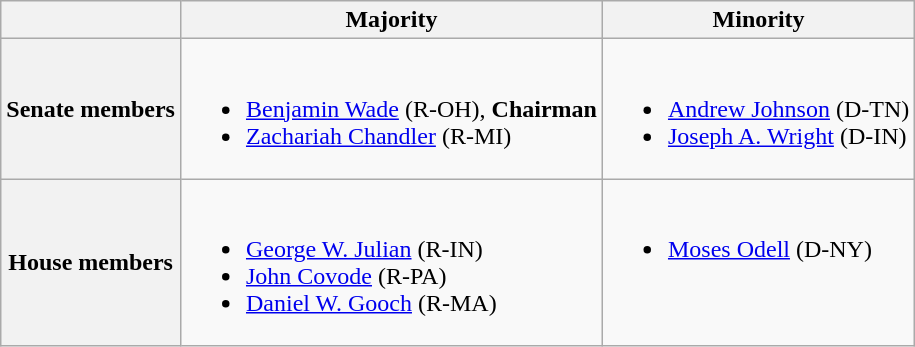<table class="wikitable">
<tr>
<th></th>
<th>Majority</th>
<th>Minority</th>
</tr>
<tr>
<th>Senate members</th>
<td valign="top" ><br><ul><li><a href='#'>Benjamin Wade</a> (R-OH), <strong>Chairman</strong></li><li><a href='#'>Zachariah Chandler</a> (R-MI)</li></ul></td>
<td valign="top" ><br><ul><li><a href='#'>Andrew Johnson</a> (D-TN)</li><li><a href='#'>Joseph A. Wright</a> (D-IN)</li></ul></td>
</tr>
<tr>
<th>House members</th>
<td valign="top" ><br><ul><li><a href='#'>George W. Julian</a> (R-IN)</li><li><a href='#'>John Covode</a> (R-PA)</li><li><a href='#'>Daniel W. Gooch</a> (R-MA)</li></ul></td>
<td valign="top" ><br><ul><li><a href='#'>Moses Odell</a> (D-NY)</li></ul></td>
</tr>
</table>
